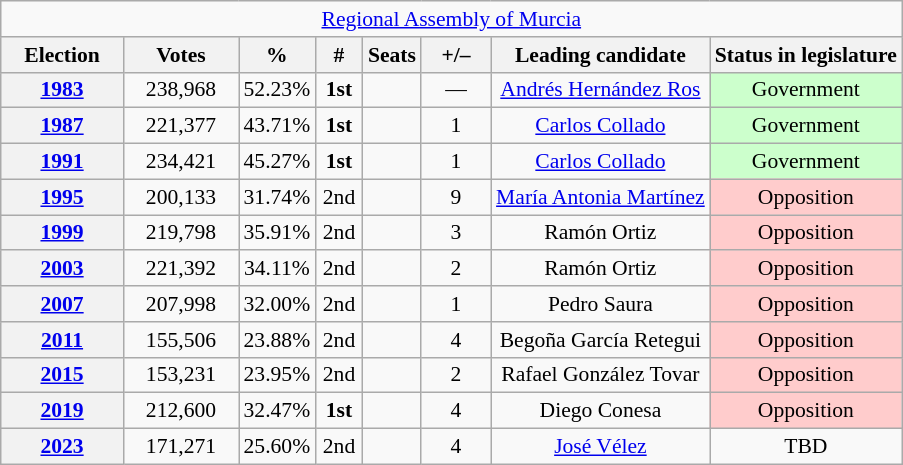<table class="wikitable" style="font-size:90%; text-align:center;">
<tr>
<td colspan="8" align="center"><a href='#'>Regional Assembly of Murcia</a></td>
</tr>
<tr>
<th width="75">Election</th>
<th width="70">Votes</th>
<th width="35">%</th>
<th width="25">#</th>
<th>Seats</th>
<th width="40">+/–</th>
<th>Leading candidate</th>
<th>Status in legislature</th>
</tr>
<tr>
<th><a href='#'>1983</a></th>
<td>238,968</td>
<td>52.23%</td>
<td><strong>1st</strong></td>
<td></td>
<td>—</td>
<td><a href='#'>Andrés Hernández Ros</a></td>
<td style="background:#cfc;">Government</td>
</tr>
<tr>
<th><a href='#'>1987</a></th>
<td>221,377</td>
<td>43.71%</td>
<td><strong>1st</strong></td>
<td></td>
<td>1</td>
<td><a href='#'>Carlos Collado</a></td>
<td style="background:#cfc;">Government</td>
</tr>
<tr>
<th><a href='#'>1991</a></th>
<td>234,421</td>
<td>45.27%</td>
<td><strong>1st</strong></td>
<td></td>
<td>1</td>
<td><a href='#'>Carlos Collado</a></td>
<td style="background:#cfc;">Government</td>
</tr>
<tr>
<th><a href='#'>1995</a></th>
<td>200,133</td>
<td>31.74%</td>
<td>2nd</td>
<td></td>
<td>9</td>
<td><a href='#'>María Antonia Martínez</a></td>
<td style="background:#fcc;">Opposition</td>
</tr>
<tr>
<th><a href='#'>1999</a></th>
<td>219,798</td>
<td>35.91%</td>
<td>2nd</td>
<td></td>
<td>3</td>
<td>Ramón Ortiz</td>
<td style="background:#fcc;">Opposition</td>
</tr>
<tr>
<th><a href='#'>2003</a></th>
<td>221,392</td>
<td>34.11%</td>
<td>2nd</td>
<td></td>
<td>2</td>
<td>Ramón Ortiz</td>
<td style="background:#fcc;">Opposition</td>
</tr>
<tr>
<th><a href='#'>2007</a></th>
<td>207,998</td>
<td>32.00%</td>
<td>2nd</td>
<td></td>
<td>1</td>
<td>Pedro Saura</td>
<td style="background:#fcc;">Opposition</td>
</tr>
<tr>
<th><a href='#'>2011</a></th>
<td>155,506</td>
<td>23.88%</td>
<td>2nd</td>
<td></td>
<td>4</td>
<td>Begoña García Retegui</td>
<td style="background:#fcc;">Opposition</td>
</tr>
<tr>
<th><a href='#'>2015</a></th>
<td>153,231</td>
<td>23.95%</td>
<td>2nd</td>
<td></td>
<td>2</td>
<td>Rafael González Tovar</td>
<td style="background:#fcc;">Opposition</td>
</tr>
<tr>
<th><a href='#'>2019</a></th>
<td>212,600</td>
<td>32.47%</td>
<td><strong>1st</strong></td>
<td></td>
<td>4</td>
<td>Diego Conesa</td>
<td style="background:#fcc;">Opposition</td>
</tr>
<tr>
<th><a href='#'>2023</a></th>
<td>171,271</td>
<td>25.60%</td>
<td>2nd</td>
<td></td>
<td>4</td>
<td><a href='#'>José Vélez</a></td>
<td>TBD</td>
</tr>
</table>
